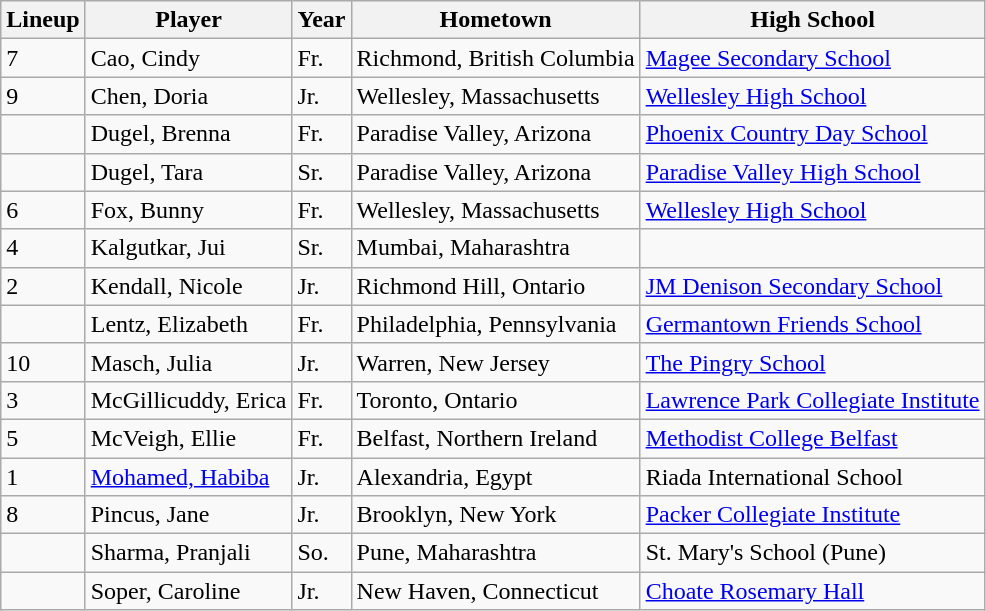<table class="wikitable sortable">
<tr>
<th>Lineup</th>
<th>Player</th>
<th>Year</th>
<th class=unsortable>Hometown</th>
<th>High School</th>
</tr>
<tr>
<td>7</td>
<td>Cao, Cindy</td>
<td>Fr.</td>
<td>Richmond, British Columbia</td>
<td><a href='#'>Magee Secondary School</a></td>
</tr>
<tr>
<td>9</td>
<td>Chen, Doria</td>
<td>Jr.</td>
<td>Wellesley, Massachusetts</td>
<td><a href='#'>Wellesley High School</a></td>
</tr>
<tr>
<td></td>
<td>Dugel, Brenna</td>
<td>Fr.</td>
<td>Paradise Valley, Arizona</td>
<td><a href='#'>Phoenix Country Day School</a></td>
</tr>
<tr>
<td></td>
<td>Dugel, Tara</td>
<td>Sr.</td>
<td>Paradise Valley, Arizona</td>
<td><a href='#'>Paradise Valley High School</a></td>
</tr>
<tr>
<td>6</td>
<td>Fox, Bunny</td>
<td>Fr.</td>
<td>Wellesley, Massachusetts</td>
<td><a href='#'>Wellesley High School</a></td>
</tr>
<tr>
<td>4</td>
<td>Kalgutkar, Jui</td>
<td>Sr.</td>
<td>Mumbai, Maharashtra</td>
<td></td>
</tr>
<tr>
<td>2</td>
<td>Kendall, Nicole</td>
<td>Jr.</td>
<td>Richmond Hill, Ontario</td>
<td><a href='#'>JM Denison Secondary School</a></td>
</tr>
<tr>
<td></td>
<td>Lentz, Elizabeth</td>
<td>Fr.</td>
<td>Philadelphia, Pennsylvania</td>
<td><a href='#'>Germantown Friends School</a></td>
</tr>
<tr>
<td>10</td>
<td>Masch, Julia</td>
<td>Jr.</td>
<td>Warren, New Jersey</td>
<td><a href='#'>The Pingry School</a></td>
</tr>
<tr>
<td>3</td>
<td>McGillicuddy, Erica</td>
<td>Fr.</td>
<td>Toronto, Ontario</td>
<td><a href='#'>Lawrence Park Collegiate Institute</a></td>
</tr>
<tr>
<td>5</td>
<td>McVeigh, Ellie</td>
<td>Fr.</td>
<td>Belfast, Northern Ireland</td>
<td><a href='#'>Methodist College Belfast</a></td>
</tr>
<tr>
<td>1</td>
<td><a href='#'>Mohamed, Habiba</a></td>
<td>Jr.</td>
<td>Alexandria, Egypt</td>
<td>Riada International School</td>
</tr>
<tr>
<td>8</td>
<td>Pincus, Jane</td>
<td>Jr.</td>
<td>Brooklyn, New York</td>
<td><a href='#'>Packer Collegiate Institute</a></td>
</tr>
<tr>
<td></td>
<td>Sharma, Pranjali</td>
<td>So.</td>
<td>Pune, Maharashtra</td>
<td St. Mary's School, Pune>St. Mary's School (Pune)</td>
</tr>
<tr>
<td></td>
<td>Soper, Caroline</td>
<td>Jr.</td>
<td>New Haven, Connecticut</td>
<td><a href='#'>Choate Rosemary Hall</a></td>
</tr>
</table>
